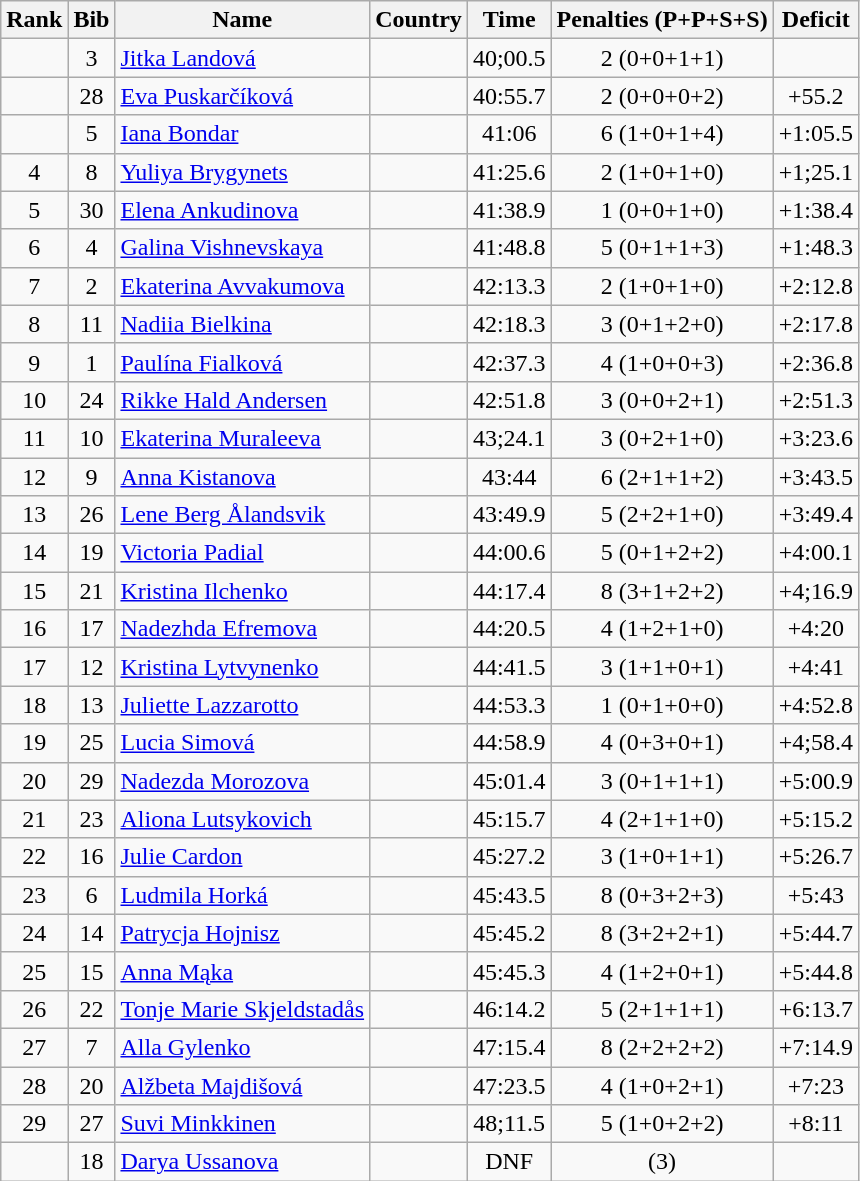<table class="wikitable sortable" style="text-align:center">
<tr>
<th>Rank</th>
<th>Bib</th>
<th>Name</th>
<th>Country</th>
<th>Time</th>
<th>Penalties (P+P+S+S)</th>
<th>Deficit</th>
</tr>
<tr>
<td></td>
<td>3</td>
<td align=left><a href='#'>Jitka Landová</a></td>
<td align=left></td>
<td>40;00.5</td>
<td>2 (0+0+1+1)</td>
<td></td>
</tr>
<tr>
<td></td>
<td>28</td>
<td align=left><a href='#'>Eva Puskarčíková</a></td>
<td align=left></td>
<td>40:55.7</td>
<td>2 (0+0+0+2)</td>
<td>+55.2</td>
</tr>
<tr>
<td></td>
<td>5</td>
<td align=left><a href='#'>Iana Bondar</a></td>
<td align=left></td>
<td>41:06</td>
<td>6 (1+0+1+4)</td>
<td>+1:05.5</td>
</tr>
<tr>
<td>4</td>
<td>8</td>
<td align=left><a href='#'>Yuliya Brygynets</a></td>
<td align=left></td>
<td>41:25.6</td>
<td>2 (1+0+1+0)</td>
<td>+1;25.1</td>
</tr>
<tr>
<td>5</td>
<td>30</td>
<td align=left><a href='#'>Elena Ankudinova</a></td>
<td align=left></td>
<td>41:38.9</td>
<td>1 (0+0+1+0)</td>
<td>+1:38.4</td>
</tr>
<tr>
<td>6</td>
<td>4</td>
<td align=left><a href='#'>Galina Vishnevskaya</a></td>
<td align=left></td>
<td>41:48.8</td>
<td>5 (0+1+1+3)</td>
<td>+1:48.3</td>
</tr>
<tr>
<td>7</td>
<td>2</td>
<td align=left><a href='#'>Ekaterina Avvakumova</a></td>
<td align=left></td>
<td>42:13.3</td>
<td>2 (1+0+1+0)</td>
<td>+2:12.8</td>
</tr>
<tr>
<td>8</td>
<td>11</td>
<td align=left><a href='#'>Nadiia Bielkina</a></td>
<td align=left></td>
<td>42:18.3</td>
<td>3 (0+1+2+0)</td>
<td>+2:17.8</td>
</tr>
<tr>
<td>9</td>
<td>1</td>
<td align=left><a href='#'>Paulína Fialková</a></td>
<td align=left></td>
<td>42:37.3</td>
<td>4 (1+0+0+3)</td>
<td>+2:36.8</td>
</tr>
<tr>
<td>10</td>
<td>24</td>
<td align=left><a href='#'>Rikke Hald Andersen</a></td>
<td align=left></td>
<td>42:51.8</td>
<td>3 (0+0+2+1)</td>
<td>+2:51.3</td>
</tr>
<tr>
<td>11</td>
<td>10</td>
<td align=left><a href='#'>Ekaterina Muraleeva</a></td>
<td align=left></td>
<td>43;24.1</td>
<td>3 (0+2+1+0)</td>
<td>+3:23.6</td>
</tr>
<tr>
<td>12</td>
<td>9</td>
<td align=left><a href='#'>Anna Kistanova</a></td>
<td align=left></td>
<td>43:44</td>
<td>6 (2+1+1+2)</td>
<td>+3:43.5</td>
</tr>
<tr>
<td>13</td>
<td>26</td>
<td align=left><a href='#'>Lene Berg Ålandsvik</a></td>
<td align=left></td>
<td>43:49.9</td>
<td>5 (2+2+1+0)</td>
<td>+3:49.4</td>
</tr>
<tr>
<td>14</td>
<td>19</td>
<td align=left><a href='#'>Victoria Padial</a></td>
<td align=left></td>
<td>44:00.6</td>
<td>5 (0+1+2+2)</td>
<td>+4:00.1</td>
</tr>
<tr>
<td>15</td>
<td>21</td>
<td align=left><a href='#'>Kristina Ilchenko</a></td>
<td align=left></td>
<td>44:17.4</td>
<td>8 (3+1+2+2)</td>
<td>+4;16.9</td>
</tr>
<tr>
<td>16</td>
<td>17</td>
<td align=left><a href='#'>Nadezhda Efremova</a></td>
<td align=left></td>
<td>44:20.5</td>
<td>4 (1+2+1+0)</td>
<td>+4:20</td>
</tr>
<tr>
<td>17</td>
<td>12</td>
<td align=left><a href='#'>Kristina Lytvynenko</a></td>
<td align=left></td>
<td>44:41.5</td>
<td>3 (1+1+0+1)</td>
<td>+4:41</td>
</tr>
<tr>
<td>18</td>
<td>13</td>
<td align=left><a href='#'>Juliette Lazzarotto</a></td>
<td align=left></td>
<td>44:53.3</td>
<td>1 (0+1+0+0)</td>
<td>+4:52.8</td>
</tr>
<tr>
<td>19</td>
<td>25</td>
<td align=left><a href='#'>Lucia Simová</a></td>
<td align=left></td>
<td>44:58.9</td>
<td>4 (0+3+0+1)</td>
<td>+4;58.4</td>
</tr>
<tr>
<td>20</td>
<td>29</td>
<td align=left><a href='#'>Nadezda Morozova</a></td>
<td align=left></td>
<td>45:01.4</td>
<td>3 (0+1+1+1)</td>
<td>+5:00.9</td>
</tr>
<tr>
<td>21</td>
<td>23</td>
<td align=left><a href='#'>Aliona Lutsykovich</a></td>
<td align=left></td>
<td>45:15.7</td>
<td>4 (2+1+1+0)</td>
<td>+5:15.2</td>
</tr>
<tr>
<td>22</td>
<td>16</td>
<td align=left><a href='#'>Julie Cardon</a></td>
<td align=left></td>
<td>45:27.2</td>
<td>3 (1+0+1+1)</td>
<td>+5:26.7</td>
</tr>
<tr>
<td>23</td>
<td>6</td>
<td align=left><a href='#'>Ludmila Horká</a></td>
<td align=left></td>
<td>45:43.5</td>
<td>8 (0+3+2+3)</td>
<td>+5:43</td>
</tr>
<tr>
<td>24</td>
<td>14</td>
<td align=left><a href='#'>Patrycja Hojnisz</a></td>
<td align=left></td>
<td>45:45.2</td>
<td>8 (3+2+2+1)</td>
<td>+5:44.7</td>
</tr>
<tr>
<td>25</td>
<td>15</td>
<td align=left><a href='#'>Anna Mąka</a></td>
<td align=left></td>
<td>45:45.3</td>
<td>4 (1+2+0+1)</td>
<td>+5:44.8</td>
</tr>
<tr>
<td>26</td>
<td>22</td>
<td align=left><a href='#'>Tonje Marie Skjeldstadås</a></td>
<td align=left></td>
<td>46:14.2</td>
<td>5 (2+1+1+1)</td>
<td>+6:13.7</td>
</tr>
<tr>
<td>27</td>
<td>7</td>
<td align=left><a href='#'>Alla Gylenko</a></td>
<td align=left></td>
<td>47:15.4</td>
<td>8 (2+2+2+2)</td>
<td>+7:14.9</td>
</tr>
<tr>
<td>28</td>
<td>20</td>
<td align=left><a href='#'>Alžbeta Majdišová</a></td>
<td align=left></td>
<td>47:23.5</td>
<td>4 (1+0+2+1)</td>
<td>+7:23</td>
</tr>
<tr>
<td>29</td>
<td>27</td>
<td align=left><a href='#'>Suvi Minkkinen</a></td>
<td align=left></td>
<td>48;11.5</td>
<td>5 (1+0+2+2)</td>
<td>+8:11</td>
</tr>
<tr>
<td></td>
<td>18</td>
<td align=left><a href='#'>Darya Ussanova</a></td>
<td align=left></td>
<td>DNF</td>
<td>(3)</td>
<td></td>
</tr>
</table>
